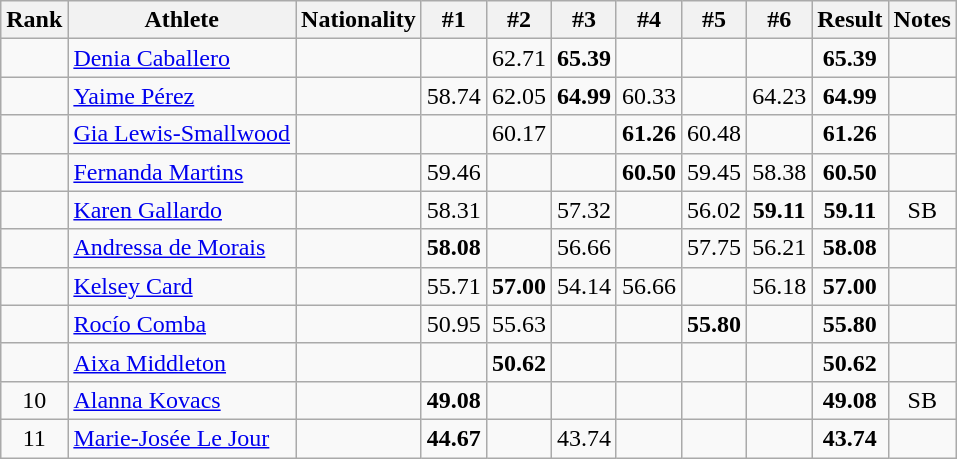<table class="wikitable sortable" style="text-align:center">
<tr>
<th>Rank</th>
<th>Athlete</th>
<th>Nationality</th>
<th>#1</th>
<th>#2</th>
<th>#3</th>
<th>#4</th>
<th>#5</th>
<th>#6</th>
<th>Result</th>
<th>Notes</th>
</tr>
<tr>
<td></td>
<td align="left"><a href='#'>Denia Caballero</a></td>
<td align=left></td>
<td></td>
<td>62.71</td>
<td><strong>65.39</strong></td>
<td></td>
<td></td>
<td></td>
<td><strong>65.39</strong></td>
<td></td>
</tr>
<tr>
<td></td>
<td align="left"><a href='#'>Yaime Pérez</a></td>
<td align=left></td>
<td>58.74</td>
<td>62.05</td>
<td><strong>64.99</strong></td>
<td>60.33</td>
<td></td>
<td>64.23</td>
<td><strong>64.99</strong></td>
<td></td>
</tr>
<tr>
<td></td>
<td align="left"><a href='#'>Gia Lewis-Smallwood</a></td>
<td align=left></td>
<td></td>
<td>60.17</td>
<td></td>
<td><strong>61.26</strong></td>
<td>60.48</td>
<td></td>
<td><strong>61.26</strong></td>
<td></td>
</tr>
<tr>
<td></td>
<td align="left"><a href='#'>Fernanda Martins</a></td>
<td align=left></td>
<td>59.46</td>
<td></td>
<td></td>
<td><strong>60.50</strong></td>
<td>59.45</td>
<td>58.38</td>
<td><strong>60.50</strong></td>
<td></td>
</tr>
<tr>
<td></td>
<td align="left"><a href='#'>Karen Gallardo</a></td>
<td align=left></td>
<td>58.31</td>
<td></td>
<td>57.32</td>
<td></td>
<td>56.02</td>
<td><strong>59.11</strong></td>
<td><strong>59.11</strong></td>
<td>SB</td>
</tr>
<tr>
<td></td>
<td align="left"><a href='#'>Andressa de Morais</a></td>
<td align=left></td>
<td><strong>58.08</strong></td>
<td></td>
<td>56.66</td>
<td></td>
<td>57.75</td>
<td>56.21</td>
<td><strong>58.08</strong></td>
<td></td>
</tr>
<tr>
<td></td>
<td align="left"><a href='#'>Kelsey Card</a></td>
<td align=left></td>
<td>55.71</td>
<td><strong>57.00</strong></td>
<td>54.14</td>
<td>56.66</td>
<td></td>
<td>56.18</td>
<td><strong>57.00</strong></td>
<td></td>
</tr>
<tr>
<td></td>
<td align="left"><a href='#'>Rocío Comba</a></td>
<td align=left></td>
<td>50.95</td>
<td>55.63</td>
<td></td>
<td></td>
<td><strong>55.80</strong></td>
<td></td>
<td><strong>55.80</strong></td>
<td></td>
</tr>
<tr>
<td></td>
<td align="left"><a href='#'>Aixa Middleton</a></td>
<td align=left></td>
<td></td>
<td><strong>50.62</strong></td>
<td></td>
<td></td>
<td></td>
<td></td>
<td><strong>50.62</strong></td>
<td></td>
</tr>
<tr>
<td>10</td>
<td align="left"><a href='#'>Alanna Kovacs</a></td>
<td align=left></td>
<td><strong>49.08</strong></td>
<td></td>
<td></td>
<td></td>
<td></td>
<td></td>
<td><strong>49.08</strong></td>
<td>SB</td>
</tr>
<tr>
<td>11</td>
<td align="left"><a href='#'>Marie-Josée Le Jour</a></td>
<td align=left></td>
<td><strong>44.67</strong></td>
<td></td>
<td>43.74</td>
<td></td>
<td></td>
<td></td>
<td><strong>43.74</strong></td>
<td></td>
</tr>
</table>
